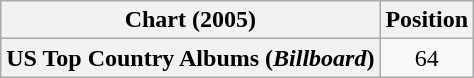<table class="wikitable plainrowheaders" style="text-align:center">
<tr>
<th scope="col">Chart (2005)</th>
<th scope="col">Position</th>
</tr>
<tr>
<th scope="row">US Top Country Albums (<em>Billboard</em>)</th>
<td>64</td>
</tr>
</table>
